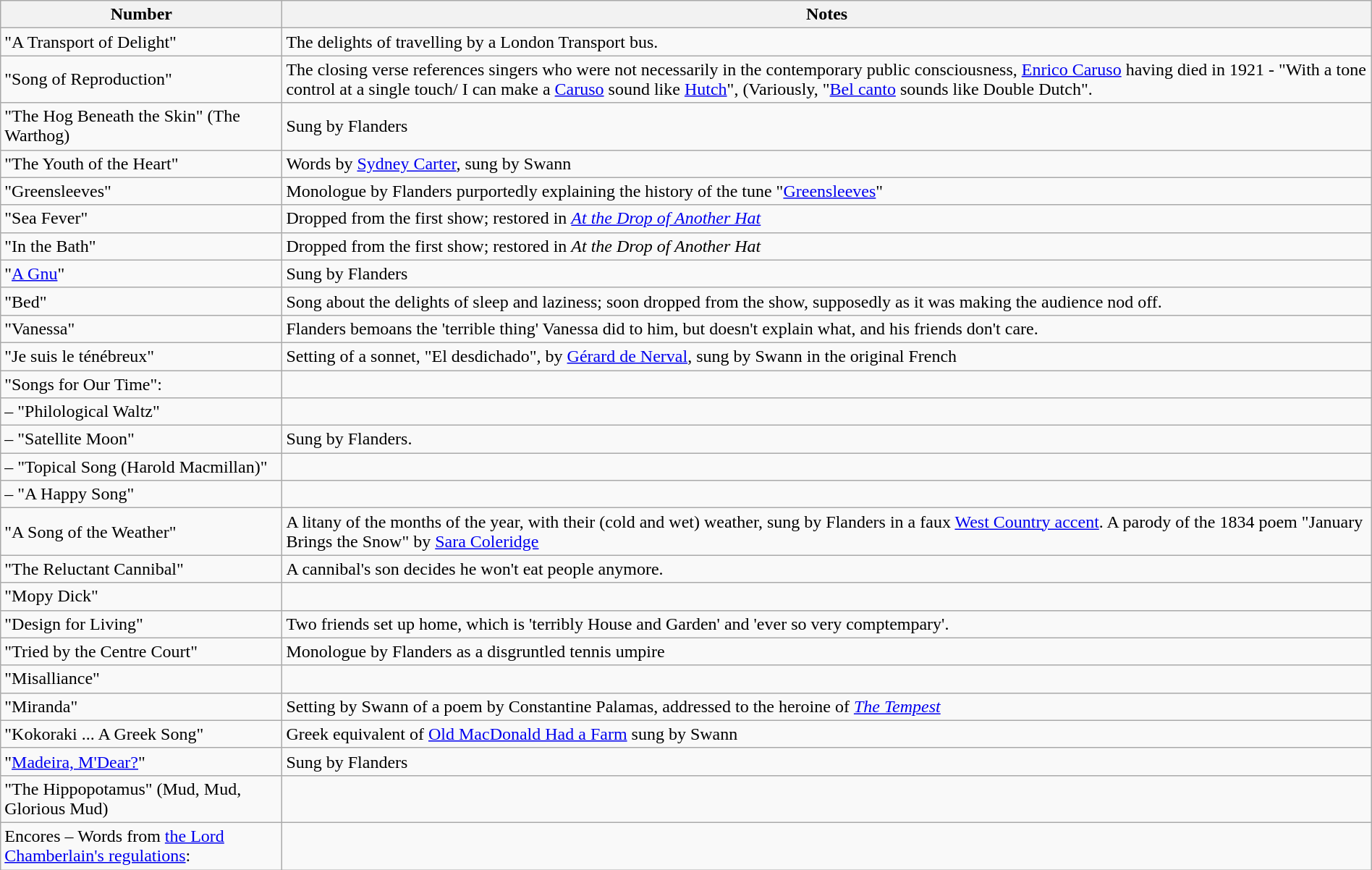<table class="wikitable plainrowheaders" style="text-align: left; margin-right: 0;">
<tr>
<th scope="col">Number</th>
<th scope="col">Notes</th>
</tr>
<tr>
<td>"A Transport of Delight"</td>
<td>The delights of travelling by a London Transport bus.</td>
</tr>
<tr>
<td>"Song of Reproduction"</td>
<td>The closing verse references singers who were not necessarily in the contemporary public consciousness, <a href='#'>Enrico Caruso</a> having died in 1921 - "With a tone control at a single touch/ I can make a <a href='#'>Caruso</a> sound like <a href='#'>Hutch</a>", (Variously, "<a href='#'>Bel canto</a> sounds like Double Dutch".</td>
</tr>
<tr>
<td>"The Hog Beneath the Skin" (The Warthog)</td>
<td>Sung by Flanders</td>
</tr>
<tr>
<td>"The Youth of the Heart"</td>
<td>Words by <a href='#'>Sydney Carter</a>, sung by Swann</td>
</tr>
<tr>
<td>"Greensleeves"</td>
<td>Monologue by Flanders purportedly explaining the history of the tune "<a href='#'>Greensleeves</a>"</td>
</tr>
<tr>
<td>"Sea Fever"</td>
<td>Dropped from the first show; restored in <em><a href='#'>At the Drop of Another Hat</a></em></td>
</tr>
<tr>
<td>"In the Bath"</td>
<td>Dropped from the first show; restored in <em>At the Drop of Another Hat</em></td>
</tr>
<tr>
<td>"<a href='#'>A Gnu</a>"</td>
<td>Sung by Flanders</td>
</tr>
<tr>
<td>"Bed"</td>
<td>Song about the delights of sleep and laziness; soon dropped from the show, supposedly as it was making the audience nod off.</td>
</tr>
<tr>
<td>"Vanessa"</td>
<td>Flanders bemoans the 'terrible thing' Vanessa did to him, but doesn't explain what, and his friends don't care.</td>
</tr>
<tr>
<td>"Je suis le ténébreux"</td>
<td>Setting of a sonnet, "El desdichado", by <a href='#'>Gérard de Nerval</a>, sung by Swann in the original French</td>
</tr>
<tr>
<td>"Songs for Our Time":</td>
<td></td>
</tr>
<tr>
<td>– "Philological Waltz"</td>
<td></td>
</tr>
<tr>
<td>– "Satellite Moon"</td>
<td>Sung by Flanders.</td>
</tr>
<tr>
<td>– "Topical Song (Harold Macmillan)"</td>
<td></td>
</tr>
<tr>
<td>– "A Happy Song"</td>
<td></td>
</tr>
<tr>
<td>"A Song of the Weather"</td>
<td>A litany of the months of the year, with their (cold and wet) weather, sung by Flanders in a faux <a href='#'>West Country accent</a>.  A parody of the 1834 poem "January Brings the Snow" by <a href='#'>Sara Coleridge</a></td>
</tr>
<tr>
<td>"The Reluctant Cannibal"</td>
<td>A cannibal's son decides he won't eat people anymore.</td>
</tr>
<tr>
<td>"Mopy Dick"</td>
<td></td>
</tr>
<tr>
<td>"Design for Living"</td>
<td>Two friends set up home, which is 'terribly House and Garden' and 'ever so very comptempary'.</td>
</tr>
<tr>
<td>"Tried by the Centre Court"</td>
<td>Monologue by Flanders as a disgruntled tennis umpire</td>
</tr>
<tr>
<td>"Misalliance"</td>
<td></td>
</tr>
<tr>
<td>"Miranda"</td>
<td>Setting by Swann of a poem by Constantine Palamas, addressed to the heroine of <em><a href='#'>The Tempest</a></em></td>
</tr>
<tr>
<td>"Kokoraki ... A Greek Song"</td>
<td>Greek equivalent of <a href='#'>Old MacDonald Had a Farm</a> sung by Swann</td>
</tr>
<tr>
<td>"<a href='#'>Madeira, M'Dear?</a>"</td>
<td>Sung by Flanders</td>
</tr>
<tr>
<td>"The Hippopotamus" (Mud, Mud, Glorious Mud)</td>
<td></td>
</tr>
<tr>
<td>Encores – Words from <a href='#'>the Lord Chamberlain's regulations</a>:<br></td>
<td></td>
</tr>
</table>
